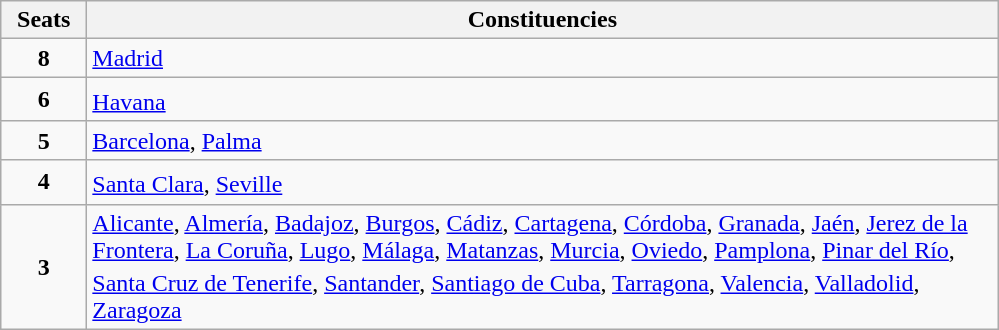<table class="wikitable" style="text-align:left;">
<tr>
<th width="50">Seats</th>
<th width="600">Constituencies</th>
</tr>
<tr>
<td align="center"><strong>8</strong></td>
<td><a href='#'>Madrid</a></td>
</tr>
<tr>
<td align="center"><strong>6</strong></td>
<td><a href='#'>Havana</a><sup></sup></td>
</tr>
<tr>
<td align="center"><strong>5</strong></td>
<td><a href='#'>Barcelona</a>, <a href='#'>Palma</a></td>
</tr>
<tr>
<td align="center"><strong>4</strong></td>
<td><a href='#'>Santa Clara</a><sup></sup>, <a href='#'>Seville</a></td>
</tr>
<tr>
<td align="center"><strong>3</strong></td>
<td><a href='#'>Alicante</a>, <a href='#'>Almería</a>, <a href='#'>Badajoz</a>, <a href='#'>Burgos</a>, <a href='#'>Cádiz</a>, <a href='#'>Cartagena</a>, <a href='#'>Córdoba</a>, <a href='#'>Granada</a>, <a href='#'>Jaén</a>, <a href='#'>Jerez de la Frontera</a>, <a href='#'>La Coruña</a>, <a href='#'>Lugo</a>, <a href='#'>Málaga</a>, <a href='#'>Matanzas</a>, <a href='#'>Murcia</a>, <a href='#'>Oviedo</a>, <a href='#'>Pamplona</a>, <a href='#'>Pinar del Río</a>, <a href='#'>Santa Cruz de Tenerife</a>, <a href='#'>Santander</a>, <a href='#'>Santiago de Cuba</a><sup></sup>, <a href='#'>Tarragona</a>, <a href='#'>Valencia</a>, <a href='#'>Valladolid</a>, <a href='#'>Zaragoza</a></td>
</tr>
</table>
